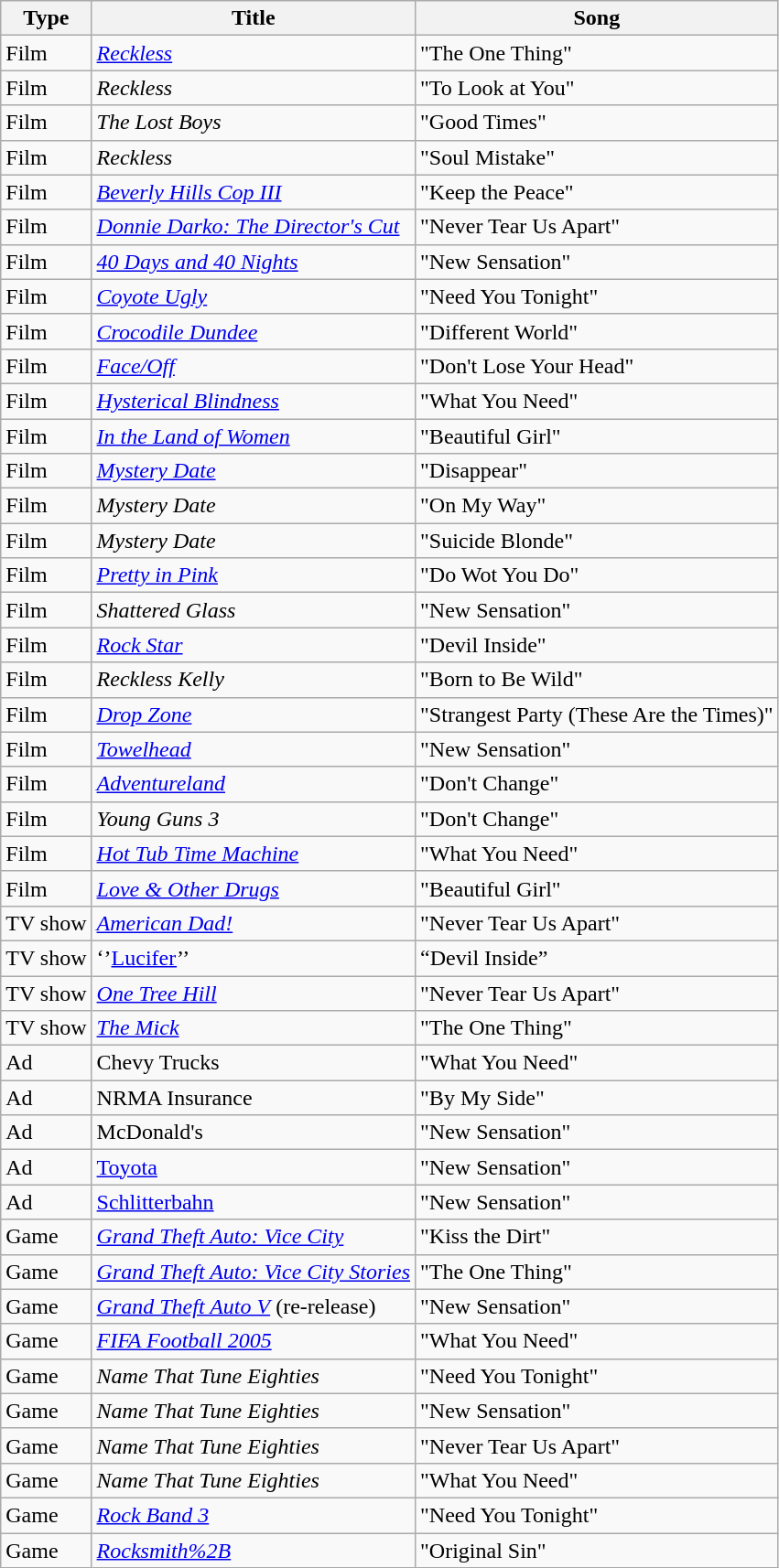<table class="wikitable"  style="margin:1em auto 1em auto; float:left;">
<tr>
<th>Type</th>
<th>Title</th>
<th>Song</th>
</tr>
<tr>
<td>Film</td>
<td><em><a href='#'>Reckless</a></em></td>
<td>"The One Thing"</td>
</tr>
<tr>
<td>Film</td>
<td><em>Reckless</em></td>
<td>"To Look at You"</td>
</tr>
<tr>
<td>Film</td>
<td><em>The Lost Boys</em></td>
<td>"Good Times"</td>
</tr>
<tr>
<td>Film</td>
<td><em>Reckless</em></td>
<td>"Soul Mistake"</td>
</tr>
<tr>
<td>Film</td>
<td><em><a href='#'>Beverly Hills Cop III</a></em></td>
<td>"Keep the Peace"</td>
</tr>
<tr>
<td>Film</td>
<td><em><a href='#'>Donnie Darko: The Director's Cut</a></em></td>
<td>"Never Tear Us Apart"</td>
</tr>
<tr>
<td>Film</td>
<td><em><a href='#'>40 Days and 40 Nights</a></em></td>
<td>"New Sensation"</td>
</tr>
<tr>
<td>Film</td>
<td><em><a href='#'>Coyote Ugly</a></em></td>
<td>"Need You Tonight"</td>
</tr>
<tr>
<td>Film</td>
<td><em><a href='#'>Crocodile Dundee</a></em></td>
<td>"Different World"</td>
</tr>
<tr>
<td>Film</td>
<td><em><a href='#'>Face/Off</a></em></td>
<td>"Don't Lose Your Head"</td>
</tr>
<tr>
<td>Film</td>
<td><em><a href='#'>Hysterical Blindness</a></em></td>
<td>"What You Need"</td>
</tr>
<tr>
<td>Film</td>
<td><em><a href='#'>In the Land of Women</a></em></td>
<td>"Beautiful Girl"</td>
</tr>
<tr>
<td>Film</td>
<td><em><a href='#'>Mystery Date</a></em></td>
<td>"Disappear"</td>
</tr>
<tr>
<td>Film</td>
<td><em>Mystery Date</em></td>
<td>"On My Way"</td>
</tr>
<tr>
<td>Film</td>
<td><em>Mystery Date</em></td>
<td>"Suicide Blonde"</td>
</tr>
<tr>
<td>Film</td>
<td><em><a href='#'>Pretty in Pink</a></em></td>
<td>"Do Wot You Do"</td>
</tr>
<tr>
<td>Film</td>
<td><em>Shattered Glass</em></td>
<td>"New Sensation"</td>
</tr>
<tr>
<td>Film</td>
<td><em><a href='#'>Rock Star</a></em></td>
<td>"Devil Inside"</td>
</tr>
<tr>
<td>Film</td>
<td><em>Reckless Kelly</em></td>
<td>"Born to Be Wild"</td>
</tr>
<tr>
<td>Film</td>
<td><em><a href='#'>Drop Zone</a></em></td>
<td>"Strangest Party (These Are the Times)"</td>
</tr>
<tr>
<td>Film</td>
<td><em><a href='#'>Towelhead</a></em></td>
<td>"New Sensation"</td>
</tr>
<tr>
<td>Film</td>
<td><a href='#'><em>Adventureland</em></a></td>
<td>"Don't Change"</td>
</tr>
<tr>
<td>Film</td>
<td><em>Young Guns 3</em></td>
<td>"Don't Change"</td>
</tr>
<tr>
<td>Film</td>
<td><em><a href='#'>Hot Tub Time Machine</a></em></td>
<td>"What You Need"</td>
</tr>
<tr>
<td>Film</td>
<td><em><a href='#'>Love & Other Drugs</a></em></td>
<td>"Beautiful Girl"</td>
</tr>
<tr>
<td>TV show</td>
<td><em><a href='#'>American Dad!</a></em></td>
<td>"Never Tear Us Apart"</td>
</tr>
<tr>
<td>TV show</td>
<td>‘’<a href='#'>Lucifer</a>’’</td>
<td>“Devil Inside”</td>
</tr>
<tr>
<td>TV show</td>
<td><em><a href='#'>One Tree Hill</a></em></td>
<td>"Never Tear Us Apart"</td>
</tr>
<tr>
<td>TV show</td>
<td><em><a href='#'>The Mick</a></em></td>
<td>"The One Thing"</td>
</tr>
<tr>
<td>Ad</td>
<td>Chevy Trucks</td>
<td>"What You Need"</td>
</tr>
<tr>
<td>Ad</td>
<td>NRMA Insurance</td>
<td>"By My Side"</td>
</tr>
<tr>
<td>Ad</td>
<td>McDonald's</td>
<td>"New Sensation"</td>
</tr>
<tr>
<td>Ad</td>
<td><a href='#'>Toyota</a></td>
<td>"New Sensation"</td>
</tr>
<tr>
<td>Ad</td>
<td><a href='#'>Schlitterbahn</a></td>
<td>"New Sensation"</td>
</tr>
<tr>
<td>Game</td>
<td><em><a href='#'>Grand Theft Auto: Vice City</a></em></td>
<td>"Kiss the Dirt"</td>
</tr>
<tr>
<td>Game</td>
<td><em><a href='#'>Grand Theft Auto: Vice City Stories</a></em></td>
<td>"The One Thing"</td>
</tr>
<tr>
<td>Game</td>
<td><em><a href='#'>Grand Theft Auto V</a></em> (re-release)</td>
<td>"New Sensation"</td>
</tr>
<tr>
<td>Game</td>
<td><em><a href='#'>FIFA Football 2005</a></em></td>
<td>"What You Need"</td>
</tr>
<tr>
<td>Game</td>
<td><em>Name That Tune Eighties</em></td>
<td>"Need You Tonight"</td>
</tr>
<tr>
<td>Game</td>
<td><em>Name That Tune Eighties</em></td>
<td>"New Sensation"</td>
</tr>
<tr>
<td>Game</td>
<td><em>Name That Tune Eighties</em></td>
<td>"Never Tear Us Apart"</td>
</tr>
<tr>
<td>Game</td>
<td><em>Name That Tune Eighties</em></td>
<td>"What You Need"</td>
</tr>
<tr>
<td>Game</td>
<td><em><a href='#'>Rock Band 3</a></em></td>
<td>"Need You Tonight"</td>
</tr>
<tr>
<td>Game</td>
<td><em><a href='#'>Rocksmith%2B</a></em></td>
<td>"Original Sin"</td>
</tr>
</table>
